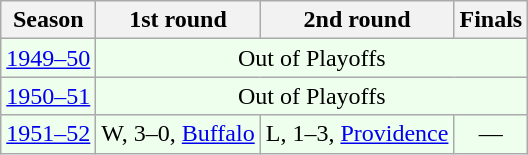<table class="wikitable" style="text-align:center">
<tr>
<th>Season</th>
<th>1st round</th>
<th>2nd round</th>
<th>Finals</th>
</tr>
<tr bgcolor="#eeffee">
<td><a href='#'>1949–50</a></td>
<td colspan="3">Out of Playoffs</td>
</tr>
<tr bgcolor="#eeffee">
<td><a href='#'>1950–51</a></td>
<td colspan="3">Out of Playoffs</td>
</tr>
<tr bgcolor="#eeffee">
<td><a href='#'>1951–52</a></td>
<td>W, 3–0, <a href='#'>Buffalo</a></td>
<td>L, 1–3, <a href='#'>Providence</a></td>
<td>—</td>
</tr>
</table>
